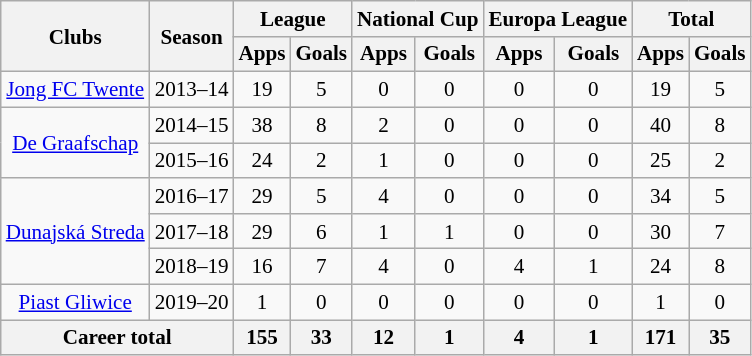<table class="wikitable" style="font-size:88%; text-align: center">
<tr>
<th rowspan="2">Clubs</th>
<th rowspan="2">Season</th>
<th colspan="2">League</th>
<th colspan="2">National Cup</th>
<th colspan="2">Europa League</th>
<th colspan="2">Total</th>
</tr>
<tr>
<th>Apps</th>
<th>Goals</th>
<th>Apps</th>
<th>Goals</th>
<th>Apps</th>
<th>Goals</th>
<th>Apps</th>
<th>Goals</th>
</tr>
<tr>
<td rowspan=1><a href='#'>Jong FC Twente</a></td>
<td>2013–14</td>
<td>19</td>
<td>5</td>
<td>0</td>
<td>0</td>
<td>0</td>
<td>0</td>
<td>19</td>
<td>5</td>
</tr>
<tr>
<td rowspan=2><a href='#'>De Graafschap</a></td>
<td>2014–15</td>
<td>38</td>
<td>8</td>
<td>2</td>
<td>0</td>
<td>0</td>
<td>0</td>
<td>40</td>
<td>8</td>
</tr>
<tr>
<td>2015–16</td>
<td>24</td>
<td>2</td>
<td>1</td>
<td>0</td>
<td>0</td>
<td>0</td>
<td>25</td>
<td>2</td>
</tr>
<tr>
<td rowspan=3><a href='#'>Dunajská Streda</a></td>
<td>2016–17</td>
<td>29</td>
<td>5</td>
<td>4</td>
<td>0</td>
<td>0</td>
<td>0</td>
<td>34</td>
<td>5</td>
</tr>
<tr>
<td>2017–18</td>
<td>29</td>
<td>6</td>
<td>1</td>
<td>1</td>
<td>0</td>
<td>0</td>
<td>30</td>
<td>7</td>
</tr>
<tr>
<td>2018–19</td>
<td>16</td>
<td>7</td>
<td>4</td>
<td>0</td>
<td>4</td>
<td>1</td>
<td>24</td>
<td>8</td>
</tr>
<tr>
<td rowspan=1><a href='#'>Piast Gliwice</a></td>
<td>2019–20</td>
<td>1</td>
<td>0</td>
<td>0</td>
<td>0</td>
<td>0</td>
<td>0</td>
<td>1</td>
<td>0</td>
</tr>
<tr>
<th colspan=2>Career total</th>
<th>155</th>
<th>33</th>
<th>12</th>
<th>1</th>
<th>4</th>
<th>1</th>
<th>171</th>
<th>35</th>
</tr>
</table>
